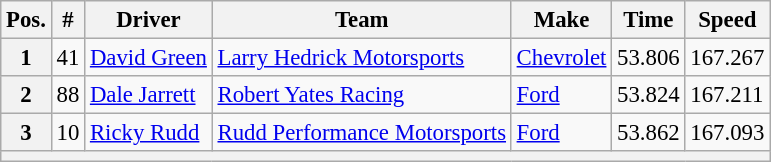<table class="wikitable" style="font-size:95%">
<tr>
<th>Pos.</th>
<th>#</th>
<th>Driver</th>
<th>Team</th>
<th>Make</th>
<th>Time</th>
<th>Speed</th>
</tr>
<tr>
<th>1</th>
<td>41</td>
<td><a href='#'>David Green</a></td>
<td><a href='#'>Larry Hedrick Motorsports</a></td>
<td><a href='#'>Chevrolet</a></td>
<td>53.806</td>
<td>167.267</td>
</tr>
<tr>
<th>2</th>
<td>88</td>
<td><a href='#'>Dale Jarrett</a></td>
<td><a href='#'>Robert Yates Racing</a></td>
<td><a href='#'>Ford</a></td>
<td>53.824</td>
<td>167.211</td>
</tr>
<tr>
<th>3</th>
<td>10</td>
<td><a href='#'>Ricky Rudd</a></td>
<td><a href='#'>Rudd Performance Motorsports</a></td>
<td><a href='#'>Ford</a></td>
<td>53.862</td>
<td>167.093</td>
</tr>
<tr>
<th colspan="7"></th>
</tr>
</table>
